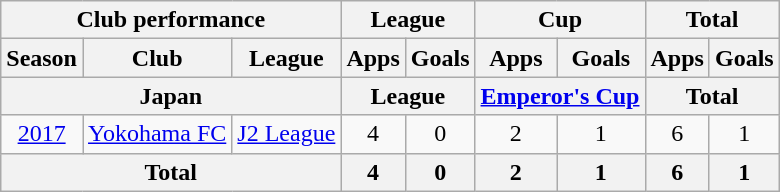<table class="wikitable" style="text-align:center;">
<tr>
<th colspan=3>Club performance</th>
<th colspan=2>League</th>
<th colspan=2>Cup</th>
<th colspan=2>Total</th>
</tr>
<tr>
<th>Season</th>
<th>Club</th>
<th>League</th>
<th>Apps</th>
<th>Goals</th>
<th>Apps</th>
<th>Goals</th>
<th>Apps</th>
<th>Goals</th>
</tr>
<tr>
<th colspan=3>Japan</th>
<th colspan=2>League</th>
<th colspan=2><a href='#'>Emperor's Cup</a></th>
<th colspan=2>Total</th>
</tr>
<tr>
<td><a href='#'>2017</a></td>
<td rowspan="1"><a href='#'>Yokohama FC</a></td>
<td rowspan="1"><a href='#'>J2 League</a></td>
<td>4</td>
<td>0</td>
<td>2</td>
<td>1</td>
<td>6</td>
<td>1</td>
</tr>
<tr>
<th colspan=3>Total</th>
<th>4</th>
<th>0</th>
<th>2</th>
<th>1</th>
<th>6</th>
<th>1</th>
</tr>
</table>
